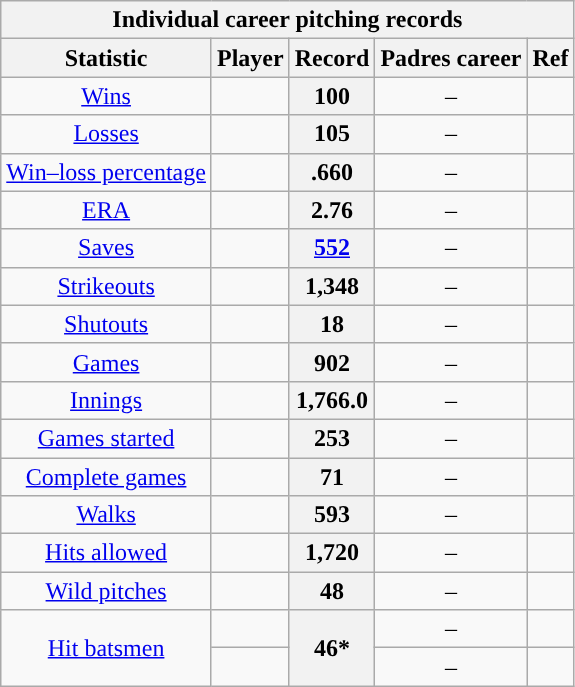<table class="wikitable sortable" style="text-align:center">
<tr>
<th colspan=5>Individual career pitching records</th>
</tr>
<tr>
<th scope="col">Statistic</th>
<th scope="col">Player</th>
<th scope="col" class="unsortable">Record</th>
<th scope="col">Padres career</th>
<th scope="col" class="unsortable">Ref</th>
</tr>
<tr>
<td><a href='#'>Wins</a></td>
<td></td>
<th scope="row">100</th>
<td>–</td>
<td></td>
</tr>
<tr>
<td><a href='#'>Losses</a></td>
<td></td>
<th scope="row">105</th>
<td>–</td>
<td></td>
</tr>
<tr>
<td><a href='#'>Win–loss percentage</a></td>
<td></td>
<th scope="row">.660</th>
<td>–</td>
<td></td>
</tr>
<tr>
<td><a href='#'>ERA</a></td>
<td></td>
<th scope="row">2.76</th>
<td>–</td>
<td></td>
</tr>
<tr>
<td><a href='#'>Saves</a></td>
<td></td>
<th scope="row"><a href='#'>552</a></th>
<td>–</td>
<td></td>
</tr>
<tr>
<td><a href='#'>Strikeouts</a></td>
<td></td>
<th scope="row">1,348</th>
<td>–</td>
<td></td>
</tr>
<tr>
<td><a href='#'>Shutouts</a></td>
<td></td>
<th scope="row">18</th>
<td>–</td>
<td></td>
</tr>
<tr>
<td><a href='#'>Games</a></td>
<td></td>
<th scope="row">902</th>
<td>–</td>
<td></td>
</tr>
<tr>
<td><a href='#'>Innings</a></td>
<td></td>
<th scope="row">1,766.0</th>
<td>–</td>
<td></td>
</tr>
<tr>
<td><a href='#'>Games started</a></td>
<td></td>
<th scope="row">253</th>
<td>–</td>
<td></td>
</tr>
<tr>
<td><a href='#'>Complete games</a></td>
<td></td>
<th scope="row">71</th>
<td>–</td>
<td></td>
</tr>
<tr>
<td><a href='#'>Walks</a></td>
<td></td>
<th scope="row">593</th>
<td>–</td>
<td></td>
</tr>
<tr>
<td><a href='#'>Hits allowed</a></td>
<td></td>
<th scope="row">1,720</th>
<td>–</td>
<td></td>
</tr>
<tr>
<td><a href='#'>Wild pitches</a></td>
<td></td>
<th scope="row">48</th>
<td>–</td>
<td></td>
</tr>
<tr>
<td rowspan=2><a href='#'>Hit batsmen</a></td>
<td></td>
<th scope="row" rowspan=2>46*</th>
<td>–</td>
<td></td>
</tr>
<tr>
<td></td>
<td>–</td>
<td></td>
</tr>
</table>
